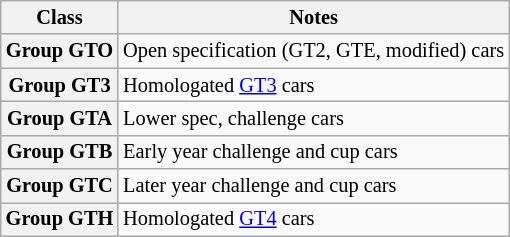<table class="wikitable" style="font-size: 85%;">
<tr>
<th>Class</th>
<th>Notes</th>
</tr>
<tr>
<th>Group GTO</th>
<td>Open specification (GT2, GTE, modified) cars</td>
</tr>
<tr>
<th>Group GT3</th>
<td>Homologated <a href='#'>GT3</a> cars</td>
</tr>
<tr>
<th>Group GTA</th>
<td>Lower spec, challenge cars</td>
</tr>
<tr>
<th>Group GTB</th>
<td>Early year challenge and cup cars</td>
</tr>
<tr>
<th>Group GTC</th>
<td>Later year challenge and cup cars</td>
</tr>
<tr>
<th>Group GTH</th>
<td>Homologated <a href='#'>GT4</a> cars</td>
</tr>
</table>
